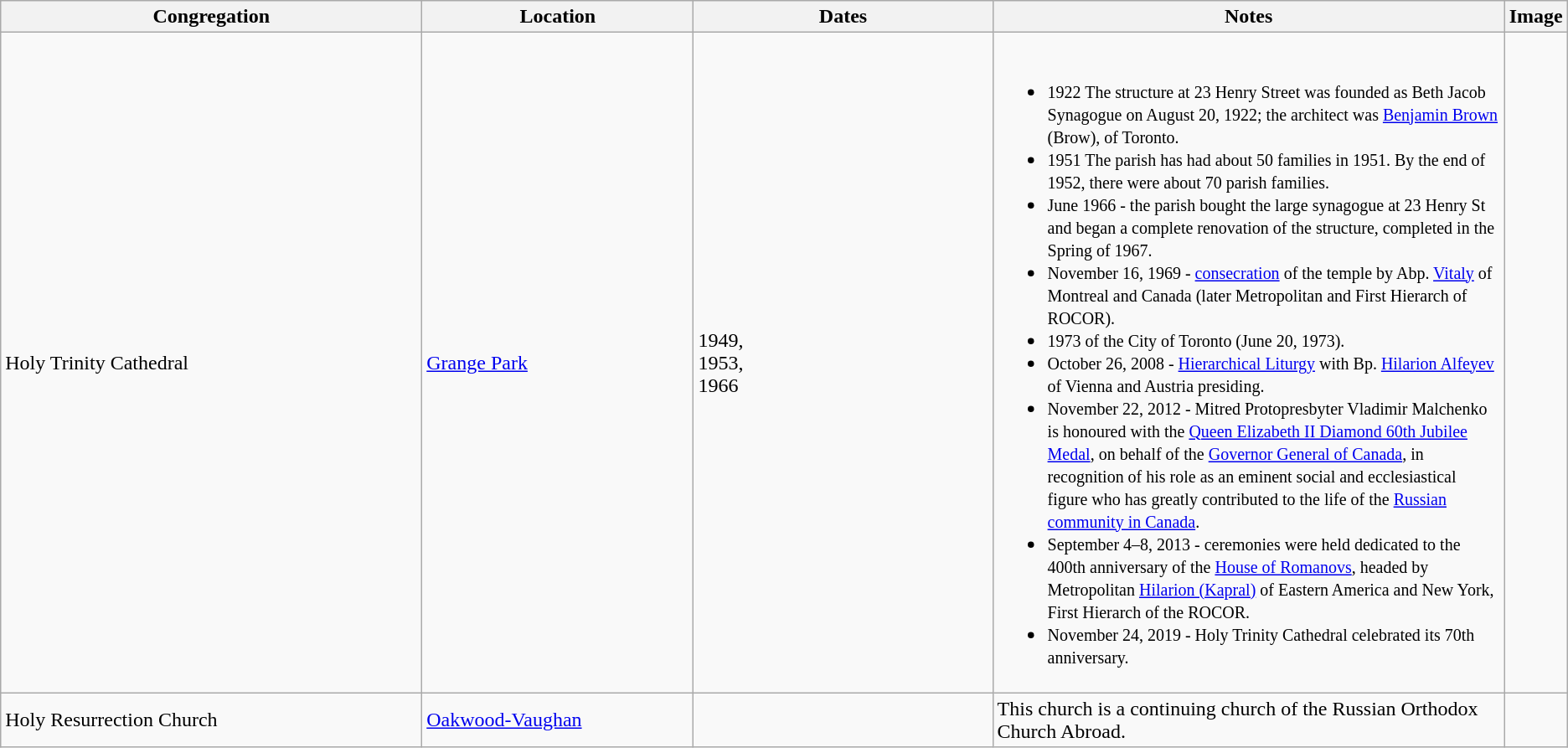<table class="wikitable">
<tr>
<th width=28%>Congregation</th>
<th width=18%>Location</th>
<th width=20%>Dates</th>
<th width=35%>Notes</th>
<th width=7%>Image</th>
</tr>
<tr>
<td>Holy Trinity Cathedral</td>
<td><a href='#'>Grange Park</a></td>
<td>1949,<br>1953,<br>1966</td>
<td><br><ul><li><small>1922 The structure at 23 Henry Street was founded as Beth Jacob Synagogue on August 20, 1922; the architect was <a href='#'>Benjamin Brown</a> (Brow), of Toronto.</small></li><li><small>1951 The parish has had about 50 families in 1951. By the end of 1952, there were about 70 parish families.</small></li><li><small>June 1966 - the parish bought the large synagogue at 23 Henry St and began a complete renovation of the structure, completed in the Spring of 1967.</small></li><li><small>November 16, 1969 - <a href='#'>consecration</a> of the temple by Abp. <a href='#'>Vitaly</a> of Montreal and Canada (later Metropolitan and First Hierarch of ROCOR).</small></li><li><small>1973  of the City of Toronto (June 20, 1973).</small></li><li><small>October 26, 2008 - <a href='#'>Hierarchical Liturgy</a> with Bp. <a href='#'>Hilarion Alfeyev</a> of Vienna and Austria presiding.</small></li><li><small>November 22, 2012 - Mitred Protopresbyter Vladimir Malchenko is honoured with the <a href='#'>Queen Elizabeth II Diamond 60th Jubilee Medal</a>, on behalf of the <a href='#'>Governor General of Canada</a>, in recognition of his role as an eminent social and ecclesiastical figure who has greatly contributed to the life of the <a href='#'>Russian community in Canada</a>.</small></li><li><small>September 4–8, 2013 - ceremonies were held dedicated to the 400th anniversary of the <a href='#'>House of Romanovs</a>, headed by Metropolitan <a href='#'>Hilarion (Kapral)</a> of Eastern America and New York, First Hierarch of the ROCOR.</small></li><li><small>November 24, 2019 - Holy Trinity Cathedral celebrated its 70th anniversary.</small></li></ul></td>
<td></td>
</tr>
<tr>
<td>Holy Resurrection Church</td>
<td><a href='#'>Oakwood-Vaughan</a></td>
<td></td>
<td>This church is a continuing church of the Russian Orthodox Church Abroad.</td>
<td></td>
</tr>
</table>
